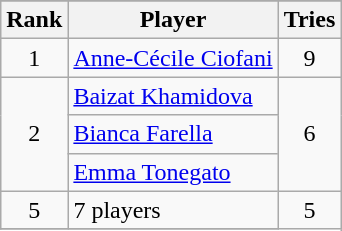<table class="wikitable sortable">
<tr>
</tr>
<tr>
<th>Rank</th>
<th>Player</th>
<th>Tries</th>
</tr>
<tr>
<td align=center>1</td>
<td> <a href='#'>Anne-Cécile Ciofani</a></td>
<td align=center>9</td>
</tr>
<tr>
<td align=center rowspan=3>2</td>
<td> <a href='#'>Baizat Khamidova</a></td>
<td align=center rowspan=3>6</td>
</tr>
<tr>
<td> <a href='#'>Bianca Farella</a></td>
</tr>
<tr>
<td> <a href='#'>Emma Tonegato</a></td>
</tr>
<tr>
<td align=center>5</td>
<td>7 players</td>
<td align=center rowspan=2>5</td>
</tr>
<tr>
</tr>
</table>
